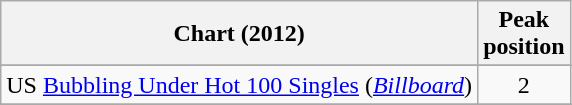<table class="wikitable sortable">
<tr>
<th align="left">Chart (2012)</th>
<th align="center">Peak<br>position</th>
</tr>
<tr>
</tr>
<tr>
</tr>
<tr>
<td>US <a href='#'>Bubbling Under Hot 100 Singles</a> (<em><a href='#'>Billboard</a></em>)</td>
<td align="center">2</td>
</tr>
<tr>
</tr>
<tr>
</tr>
</table>
